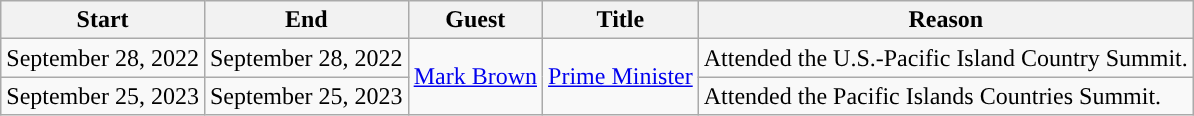<table class="wikitable sortable">
<tr>
<th>Start</th>
<th>End</th>
<th>Guest</th>
<th>Title</th>
<th>Reason</th>
</tr>
<tr>
<td>September 28, 2022</td>
<td>September 28, 2022</td>
<td rowspan=2><a href='#'>Mark Brown</a></td>
<td rowspan=2><a href='#'>Prime Minister</a></td>
<td>Attended the U.S.-Pacific Island Country Summit.</td>
</tr>
<tr>
<td>September 25, 2023</td>
<td>September 25, 2023</td>
<td>Attended the Pacific Islands Countries Summit.</td>
</tr>
</table>
